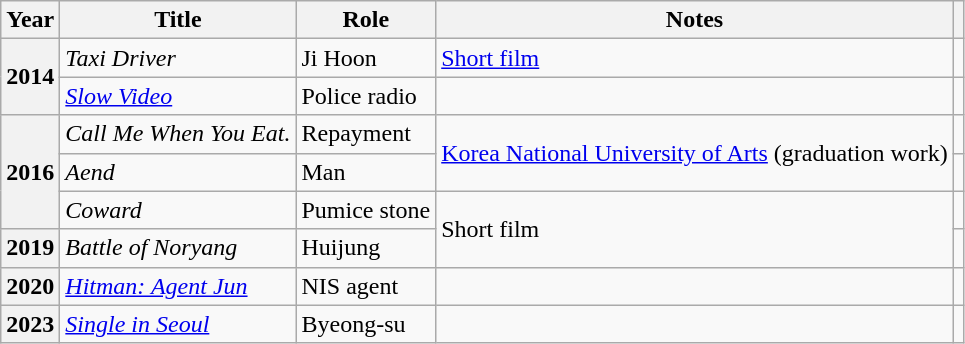<table class="wikitable plainrowheaders sortable">
<tr>
<th scope="col">Year</th>
<th scope="col">Title</th>
<th scope="col">Role</th>
<th scope="col">Notes</th>
<th scope="col" class="unsortable"></th>
</tr>
<tr>
<th scope="row" rowspan="2">2014</th>
<td><em>Taxi Driver</em></td>
<td>Ji Hoon</td>
<td><a href='#'>Short film</a></td>
<td style="text-align:center"></td>
</tr>
<tr>
<td><em><a href='#'>Slow Video</a></em></td>
<td>Police radio</td>
<td></td>
<td style="text-align:center"></td>
</tr>
<tr>
<th scope="row" rowspan="3">2016</th>
<td><em>Call Me When You Eat.</em></td>
<td>Repayment</td>
<td rowspan="2"><a href='#'>Korea National University of Arts</a> (graduation work)</td>
<td style="text-align:center"></td>
</tr>
<tr>
<td><em>Aend</em></td>
<td>Man</td>
<td style="text-align:center"></td>
</tr>
<tr>
<td><em>Coward</em></td>
<td>Pumice stone</td>
<td rowspan="2">Short film</td>
<td style="text-align:center"></td>
</tr>
<tr>
<th scope="row">2019</th>
<td><em>Battle of Noryang</em></td>
<td>Huijung</td>
<td style="text-align:center"></td>
</tr>
<tr>
<th scope="row">2020</th>
<td><em><a href='#'>Hitman: Agent Jun</a></em></td>
<td>NIS agent</td>
<td></td>
<td style="text-align:center"></td>
</tr>
<tr>
<th scope="row">2023</th>
<td><em><a href='#'>Single in Seoul</a></em></td>
<td>Byeong-su</td>
<td></td>
<td style="text-align:center"></td>
</tr>
</table>
